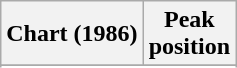<table class="wikitable sortable plainrowheaders" style="text-align:center">
<tr>
<th scope="col">Chart (1986)</th>
<th scope="col">Peak<br>position</th>
</tr>
<tr>
</tr>
<tr>
</tr>
</table>
